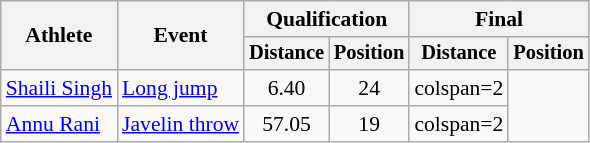<table class=wikitable style="font-size:90%">
<tr>
<th rowspan="2">Athlete</th>
<th rowspan="2">Event</th>
<th colspan="2">Qualification</th>
<th colspan="2">Final</th>
</tr>
<tr style="font-size:95%">
<th>Distance</th>
<th>Position</th>
<th>Distance</th>
<th>Position</th>
</tr>
<tr style=text-align:center>
<td style=text-align:left><a href='#'>Shaili Singh</a></td>
<td style="text-align:left"><a href='#'>Long jump</a></td>
<td>6.40</td>
<td>24</td>
<td>colspan=2 </td>
</tr>
<tr style=text-align:center>
<td style=text-align:left><a href='#'>Annu Rani</a></td>
<td style="text-align:left"><a href='#'>Javelin throw</a></td>
<td>57.05</td>
<td>19</td>
<td>colspan=2 </td>
</tr>
</table>
